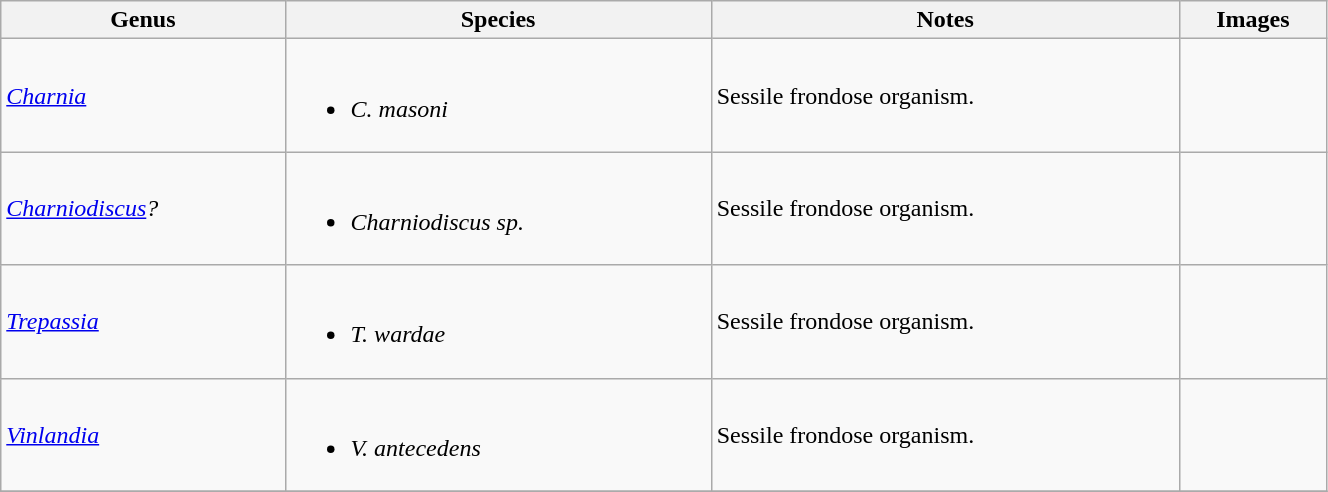<table class="wikitable" style="width:70%;">
<tr>
<th>Genus</th>
<th>Species</th>
<th>Notes</th>
<th>Images</th>
</tr>
<tr>
<td><em><a href='#'>Charnia</a></em></td>
<td><br><ul><li><em>C. masoni</em></li></ul></td>
<td>Sessile frondose organism.</td>
<td></td>
</tr>
<tr>
<td><em><a href='#'>Charniodiscus</a>?</em></td>
<td><br><ul><li><em>Charniodiscus sp.</em></li></ul></td>
<td>Sessile frondose organism.</td>
<td></td>
</tr>
<tr>
<td><em><a href='#'>Trepassia</a></em></td>
<td><br><ul><li><em>T. wardae</em></li></ul></td>
<td>Sessile frondose organism.</td>
<td></td>
</tr>
<tr>
<td><em><a href='#'>Vinlandia</a></em></td>
<td><br><ul><li><em>V. antecedens</em></li></ul></td>
<td>Sessile frondose organism.</td>
<td></td>
</tr>
<tr>
</tr>
</table>
